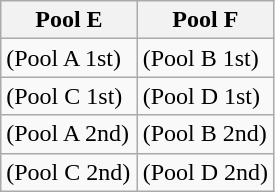<table class="wikitable">
<tr>
<th width=50%>Pool E</th>
<th width=50%>Pool F</th>
</tr>
<tr>
<td> (Pool A 1st)</td>
<td> (Pool B 1st)</td>
</tr>
<tr>
<td> (Pool C 1st)</td>
<td> (Pool D 1st)</td>
</tr>
<tr>
<td> (Pool A 2nd)</td>
<td> (Pool B 2nd)</td>
</tr>
<tr>
<td> (Pool C 2nd)</td>
<td> (Pool D 2nd)</td>
</tr>
</table>
